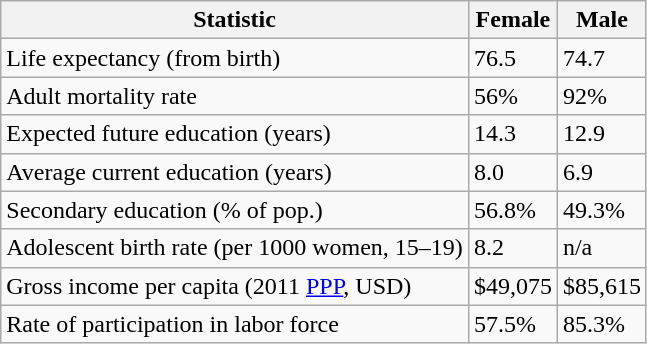<table class="wikitable mw-collapsible">
<tr>
<th>Statistic</th>
<th>Female</th>
<th>Male</th>
</tr>
<tr>
<td>Life expectancy (from birth)</td>
<td>76.5</td>
<td>74.7</td>
</tr>
<tr>
<td>Adult mortality rate</td>
<td>56%</td>
<td>92%</td>
</tr>
<tr>
<td>Expected future education (years)</td>
<td>14.3</td>
<td>12.9</td>
</tr>
<tr>
<td>Average current education (years)</td>
<td>8.0</td>
<td>6.9</td>
</tr>
<tr>
<td>Secondary education (% of pop.)</td>
<td>56.8%</td>
<td>49.3%</td>
</tr>
<tr>
<td>Adolescent birth rate (per 1000 women, 15–19)</td>
<td>8.2</td>
<td>n/a</td>
</tr>
<tr>
<td>Gross income per capita (2011 <a href='#'>PPP</a>, USD)</td>
<td>$49,075</td>
<td>$85,615</td>
</tr>
<tr>
<td>Rate of participation in labor force</td>
<td>57.5%</td>
<td>85.3%</td>
</tr>
</table>
